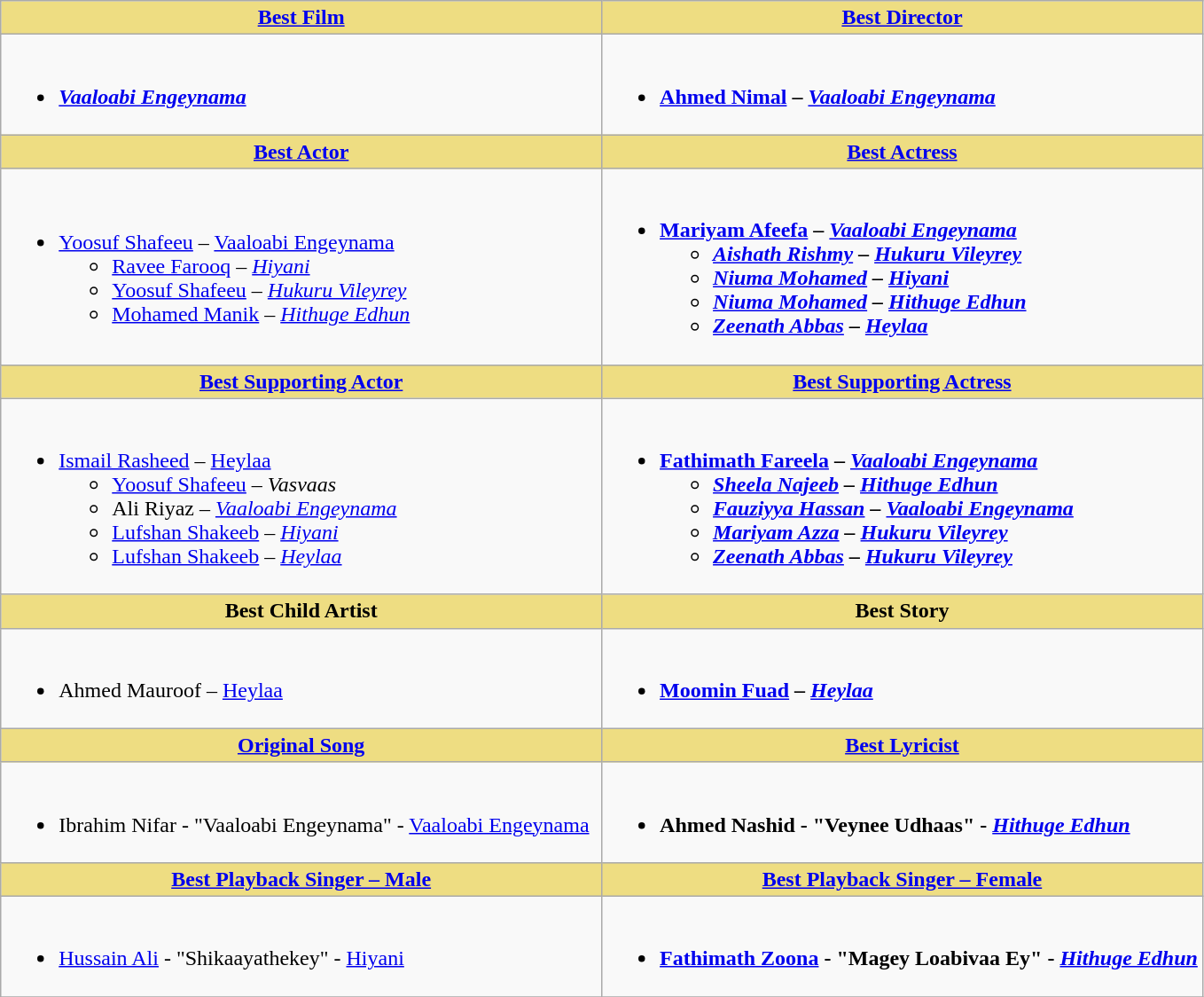<table class="wikitable">
<tr>
<th style="background:#EEDD82; width:50%;"><a href='#'>Best Film</a></th>
<th style="background:#EEDD82; width:50%;"><a href='#'>Best Director</a></th>
</tr>
<tr>
<td valign="top"><br><ul><li><strong><em><a href='#'>Vaaloabi Engeynama</a></em></strong></li></ul></td>
<td valign="top"><br><ul><li><strong><a href='#'>Ahmed Nimal</a> – <em><a href='#'>Vaaloabi Engeynama</a><strong><em></li></ul></td>
</tr>
<tr>
<th style="background:#EEDD82;"><a href='#'>Best Actor</a></th>
<th style="background:#EEDD82;"><a href='#'>Best Actress</a></th>
</tr>
<tr>
<td><br><ul><li></strong><a href='#'>Yoosuf Shafeeu</a> – </em><a href='#'>Vaaloabi Engeynama</a></em></strong><ul><li><a href='#'>Ravee Farooq</a> – <em><a href='#'>Hiyani</a></em></li><li><a href='#'>Yoosuf Shafeeu</a> – <em><a href='#'>Hukuru Vileyrey</a></em></li><li><a href='#'>Mohamed Manik</a> – <em><a href='#'>Hithuge Edhun</a></em></li></ul></li></ul></td>
<td><br><ul><li><strong><a href='#'>Mariyam Afeefa</a> – <em><a href='#'>Vaaloabi Engeynama</a><strong><em><ul><li><a href='#'>Aishath Rishmy</a> – </em><a href='#'>Hukuru Vileyrey</a><em></li><li><a href='#'>Niuma Mohamed</a> – </em><a href='#'>Hiyani</a><em></li><li><a href='#'>Niuma Mohamed</a> – </em><a href='#'>Hithuge Edhun</a><em></li><li><a href='#'>Zeenath Abbas</a> – </em><a href='#'>Heylaa</a><em></li></ul></li></ul></td>
</tr>
<tr>
<th style="background:#EEDD82;"><a href='#'>Best Supporting Actor</a></th>
<th style="background:#EEDD82;"><a href='#'>Best Supporting Actress</a></th>
</tr>
<tr>
<td><br><ul><li></strong><a href='#'>Ismail Rasheed</a> – </em><a href='#'>Heylaa</a></em></strong><ul><li><a href='#'>Yoosuf Shafeeu</a> – <em>Vasvaas</em></li><li>Ali Riyaz – <em><a href='#'>Vaaloabi Engeynama</a></em></li><li><a href='#'>Lufshan Shakeeb</a> – <em><a href='#'>Hiyani</a></em></li><li><a href='#'>Lufshan Shakeeb</a> – <em><a href='#'>Heylaa</a></em></li></ul></li></ul></td>
<td><br><ul><li><strong><a href='#'>Fathimath Fareela</a> – <em><a href='#'>Vaaloabi Engeynama</a><strong><em><ul><li><a href='#'>Sheela Najeeb</a> – </em><a href='#'>Hithuge Edhun</a><em></li><li><a href='#'>Fauziyya Hassan</a> – </em><a href='#'>Vaaloabi Engeynama</a><em></li><li><a href='#'>Mariyam Azza</a> – </em><a href='#'>Hukuru Vileyrey</a><em></li><li><a href='#'>Zeenath Abbas</a> – </em><a href='#'>Hukuru Vileyrey</a><em></li></ul></li></ul></td>
</tr>
<tr>
<th style="background:#EEDD82;">Best Child Artist</th>
<th style="background:#EEDD82;">Best Story</th>
</tr>
<tr>
<td><br><ul><li></strong>Ahmed Mauroof – </em><a href='#'>Heylaa</a></em></strong></li></ul></td>
<td><br><ul><li><strong><a href='#'>Moomin Fuad</a> – <em><a href='#'>Heylaa</a><strong><em></li></ul></td>
</tr>
<tr>
<th style="background:#EEDD82;"><a href='#'>Original Song</a></th>
<th style="background:#EEDD82;"><a href='#'>Best Lyricist</a></th>
</tr>
<tr>
<td><br><ul><li></strong>Ibrahim Nifar - "Vaaloabi Engeynama" - </em><a href='#'>Vaaloabi Engeynama</a></em></strong></li></ul></td>
<td><br><ul><li><strong>Ahmed Nashid - "Veynee Udhaas" - <em><a href='#'>Hithuge Edhun</a><strong><em></li></ul></td>
</tr>
<tr>
<th style="background:#EEDD82;"><a href='#'>Best Playback Singer – Male</a></th>
<th style="background:#EEDD82;"><a href='#'>Best Playback Singer – Female</a></th>
</tr>
<tr>
<td><br><ul><li></strong><a href='#'>Hussain Ali</a> - "Shikaayathekey" - </em><a href='#'>Hiyani</a></em></strong></li></ul></td>
<td><br><ul><li><strong><a href='#'>Fathimath Zoona</a> - "Magey Loabivaa Ey" - <em><a href='#'>Hithuge Edhun</a><strong><em></li></ul></td>
</tr>
<tr>
</tr>
</table>
